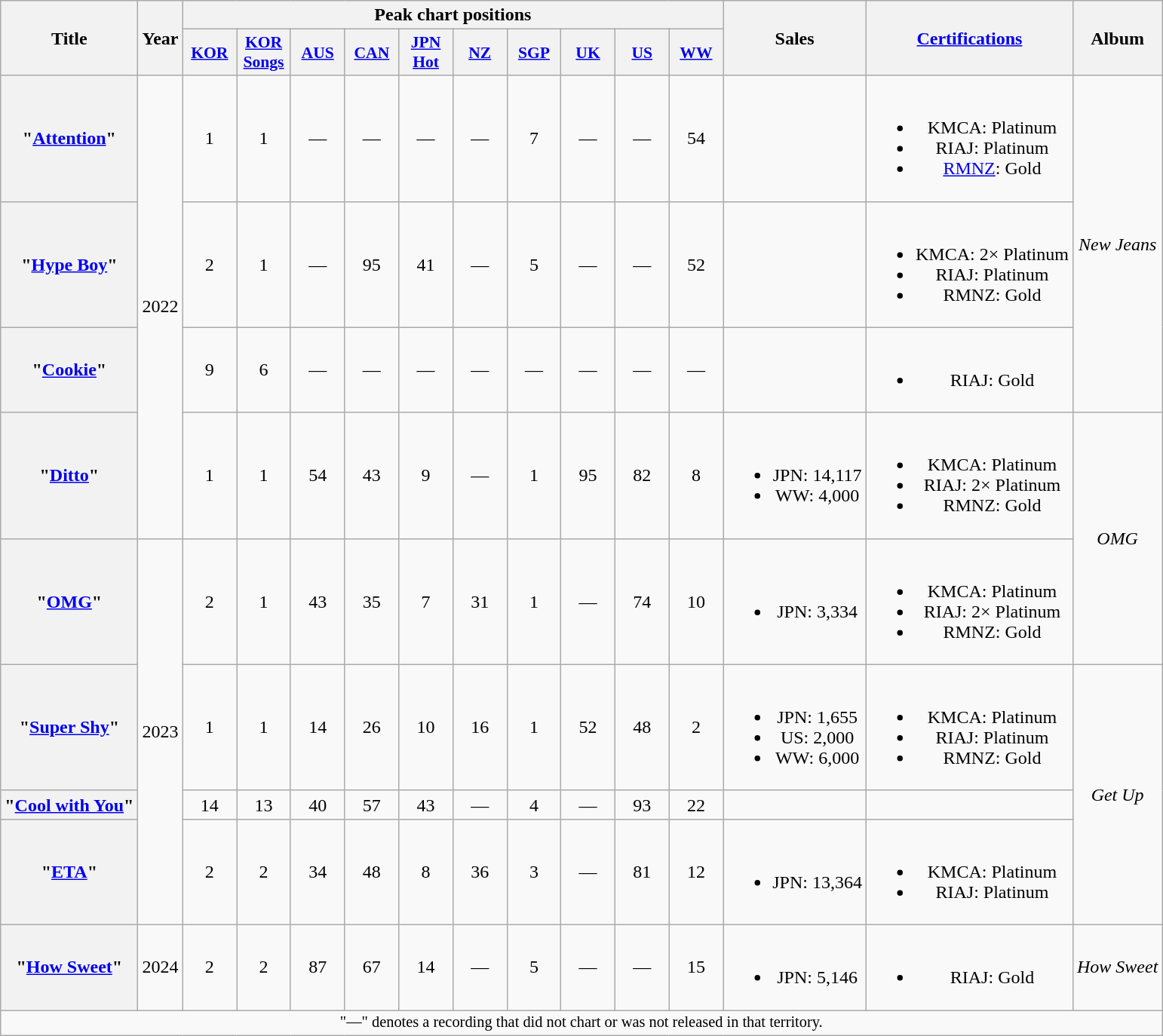<table class="wikitable plainrowheaders" style="text-align:center">
<tr>
<th scope="col" rowspan="2">Title</th>
<th scope="col" rowspan="2">Year</th>
<th scope="col" colspan="10">Peak chart positions </th>
<th scope="col" rowspan="2">Sales</th>
<th scope="col" rowspan="2"><a href='#'>Certifications</a><br></th>
<th scope="col" rowspan="2">Album</th>
</tr>
<tr>
<th scope="col" style="font-size:90%; width:2.85em"><a href='#'>KOR</a><br></th>
<th scope="col" style="font-size:90%; width:2.85em"><a href='#'>KOR<br>Songs</a><br></th>
<th scope="col" style="font-size:90%; width:2.85em"><a href='#'>AUS</a><br></th>
<th scope="col" style="font-size:90%; width:2.85em"><a href='#'>CAN</a><br></th>
<th scope="col" style="font-size:90%; width:2.85em"><a href='#'>JPN<br>Hot</a><br></th>
<th scope="col" style="font-size:90%; width:2.85em"><a href='#'>NZ</a><br></th>
<th scope="col" style="font-size:90%; width:2.85em"><a href='#'>SGP</a><br></th>
<th scope="col" style="font-size:90%; width:2.85em"><a href='#'>UK</a><br></th>
<th scope="col" style="font-size:90%; width:2.85em"><a href='#'>US</a><br></th>
<th scope="col" style="font-size:90%; width:2.85em"><a href='#'>WW</a><br></th>
</tr>
<tr>
<th scope="row">"<a href='#'>Attention</a>"</th>
<td rowspan="4">2022</td>
<td>1</td>
<td>1</td>
<td>—</td>
<td>—</td>
<td>—</td>
<td>—</td>
<td>7</td>
<td>—</td>
<td>—</td>
<td>54</td>
<td></td>
<td><br><ul><li>KMCA: Platinum</li><li>RIAJ: Platinum</li><li><a href='#'>RMNZ</a>: Gold</li></ul></td>
<td rowspan="3"><em>New Jeans</em></td>
</tr>
<tr>
<th scope="row">"<a href='#'>Hype Boy</a>"</th>
<td>2</td>
<td>1</td>
<td>—</td>
<td>95</td>
<td>41</td>
<td>—</td>
<td>5</td>
<td>—</td>
<td>—</td>
<td>52</td>
<td></td>
<td><br><ul><li>KMCA: 2× Platinum</li><li>RIAJ: Platinum</li><li>RMNZ: Gold</li></ul></td>
</tr>
<tr>
<th scope="row">"<a href='#'>Cookie</a>"</th>
<td>9</td>
<td>6</td>
<td>—</td>
<td>—</td>
<td>—</td>
<td>—</td>
<td>—</td>
<td>—</td>
<td>—</td>
<td>—</td>
<td></td>
<td><br><ul><li>RIAJ: Gold</li></ul></td>
</tr>
<tr>
<th scope="row">"<a href='#'>Ditto</a>"</th>
<td>1</td>
<td>1</td>
<td>54</td>
<td>43</td>
<td>9</td>
<td>—</td>
<td>1</td>
<td>95</td>
<td>82</td>
<td>8</td>
<td><br><ul><li>JPN: 14,117 </li><li>WW: 4,000</li></ul></td>
<td><br><ul><li>KMCA: Platinum</li><li>RIAJ: 2× Platinum</li><li>RMNZ: Gold</li></ul></td>
<td rowspan="2"><em>OMG</em></td>
</tr>
<tr>
<th scope="row">"<a href='#'>OMG</a>"</th>
<td rowspan="4">2023</td>
<td>2</td>
<td>1</td>
<td>43</td>
<td>35</td>
<td>7</td>
<td>31</td>
<td>1</td>
<td>—</td>
<td>74</td>
<td>10</td>
<td><br><ul><li>JPN: 3,334 </li></ul></td>
<td><br><ul><li>KMCA: Platinum</li><li>RIAJ: 2× Platinum</li><li>RMNZ: Gold</li></ul></td>
</tr>
<tr>
<th scope="row">"<a href='#'>Super Shy</a>"</th>
<td>1</td>
<td>1</td>
<td>14</td>
<td>26</td>
<td>10</td>
<td>16</td>
<td>1</td>
<td>52</td>
<td>48</td>
<td>2</td>
<td><br><ul><li>JPN: 1,655 </li><li>US: 2,000</li><li>WW: 6,000</li></ul></td>
<td><br><ul><li>KMCA: Platinum</li><li>RIAJ: Platinum</li><li>RMNZ: Gold</li></ul></td>
<td rowspan="3"><em>Get Up</em></td>
</tr>
<tr>
<th scope="row">"<a href='#'>Cool with You</a>"</th>
<td>14</td>
<td>13</td>
<td>40</td>
<td>57</td>
<td>43</td>
<td>—</td>
<td>4</td>
<td>—</td>
<td>93</td>
<td>22</td>
<td></td>
<td></td>
</tr>
<tr>
<th scope="row">"<a href='#'>ETA</a>"</th>
<td>2</td>
<td>2</td>
<td>34</td>
<td>48</td>
<td>8</td>
<td>36</td>
<td>3</td>
<td>—</td>
<td>81</td>
<td>12</td>
<td><br><ul><li>JPN: 13,364 </li></ul></td>
<td><br><ul><li>KMCA: Platinum</li><li>RIAJ: Platinum</li></ul></td>
</tr>
<tr>
<th scope="row">"<a href='#'>How Sweet</a>"</th>
<td>2024</td>
<td>2</td>
<td>2</td>
<td>87</td>
<td>67</td>
<td>14</td>
<td>—</td>
<td>5</td>
<td>—</td>
<td>—</td>
<td>15</td>
<td><br><ul><li>JPN: 5,146 </li></ul></td>
<td><br><ul><li>RIAJ: Gold</li></ul></td>
<td><em>How Sweet</em></td>
</tr>
<tr>
<td colspan="15" style="font-size:85%">"—" denotes a recording that did not chart or was not released in that territory.</td>
</tr>
</table>
